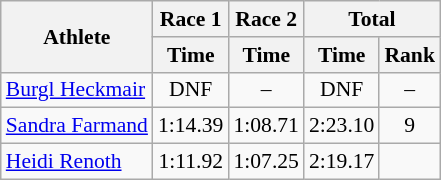<table class="wikitable" style="font-size:90%">
<tr>
<th rowspan="2">Athlete</th>
<th>Race 1</th>
<th>Race 2</th>
<th colspan="2">Total</th>
</tr>
<tr>
<th>Time</th>
<th>Time</th>
<th>Time</th>
<th>Rank</th>
</tr>
<tr>
<td><a href='#'>Burgl Heckmair</a></td>
<td align="center">DNF</td>
<td align="center">–</td>
<td align="center">DNF</td>
<td align="center">–</td>
</tr>
<tr>
<td><a href='#'>Sandra Farmand</a></td>
<td align="center">1:14.39</td>
<td align="center">1:08.71</td>
<td align="center">2:23.10</td>
<td align="center">9</td>
</tr>
<tr>
<td><a href='#'>Heidi Renoth</a></td>
<td align="center">1:11.92</td>
<td align="center">1:07.25</td>
<td align="center">2:19.17</td>
<td align="center"></td>
</tr>
</table>
